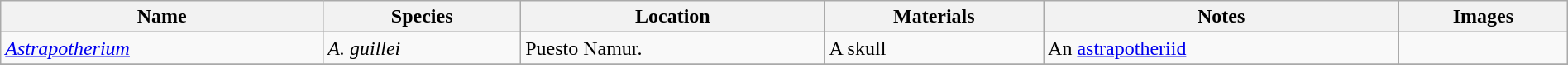<table class="wikitable" align="center" width="100%">
<tr>
<th>Name</th>
<th>Species</th>
<th>Location</th>
<th>Materials</th>
<th>Notes</th>
<th>Images</th>
</tr>
<tr>
<td><em><a href='#'>Astrapotherium</a></em></td>
<td><em>A. guillei</em></td>
<td>Puesto Namur.</td>
<td>A skull</td>
<td>An <a href='#'>astrapotheriid</a></td>
<td></td>
</tr>
<tr>
</tr>
</table>
